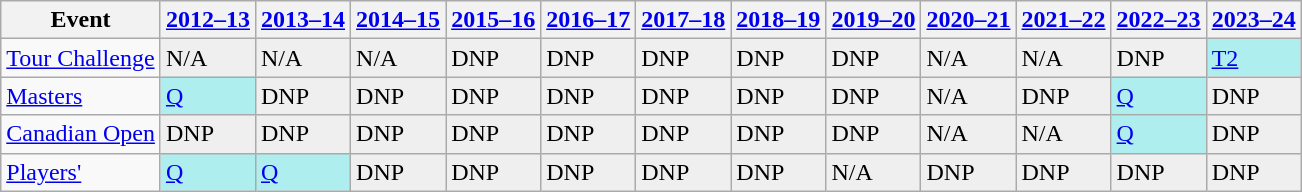<table class="wikitable">
<tr>
<th>Event</th>
<th><a href='#'>2012–13</a></th>
<th><a href='#'>2013–14</a></th>
<th><a href='#'>2014–15</a></th>
<th><a href='#'>2015–16</a></th>
<th><a href='#'>2016–17</a></th>
<th><a href='#'>2017–18</a></th>
<th><a href='#'>2018–19</a></th>
<th><a href='#'>2019–20</a></th>
<th><a href='#'>2020–21</a></th>
<th><a href='#'>2021–22</a></th>
<th><a href='#'>2022–23</a></th>
<th><a href='#'>2023–24</a></th>
</tr>
<tr>
<td><a href='#'>Tour Challenge</a></td>
<td style="background:#EFEFEF;">N/A</td>
<td style="background:#EFEFEF;">N/A</td>
<td style="background:#EFEFEF;">N/A</td>
<td style="background:#EFEFEF;">DNP</td>
<td style="background:#EFEFEF;">DNP</td>
<td style="background:#EFEFEF;">DNP</td>
<td style="background:#EFEFEF;">DNP</td>
<td style="background:#EFEFEF;">DNP</td>
<td style="background:#EFEFEF;">N/A</td>
<td style="background:#EFEFEF;">N/A</td>
<td style="background:#EFEFEF;">DNP</td>
<td style="background:#afeeee;"><a href='#'>T2</a></td>
</tr>
<tr>
<td><a href='#'>Masters</a></td>
<td style="background:#afeeee;"><a href='#'>Q</a></td>
<td style="background:#EFEFEF;">DNP</td>
<td style="background:#EFEFEF;">DNP</td>
<td style="background:#EFEFEF;">DNP</td>
<td style="background:#EFEFEF;">DNP</td>
<td style="background:#EFEFEF;">DNP</td>
<td style="background:#EFEFEF;">DNP</td>
<td style="background:#EFEFEF;">DNP</td>
<td style="background:#EFEFEF;">N/A</td>
<td style="background:#EFEFEF;">DNP</td>
<td style="background:#afeeee;"><a href='#'>Q</a></td>
<td style="background:#EFEFEF;">DNP</td>
</tr>
<tr>
<td><a href='#'>Canadian Open</a></td>
<td style="background:#EFEFEF;">DNP</td>
<td style="background:#EFEFEF;">DNP</td>
<td style="background:#EFEFEF;">DNP</td>
<td style="background:#EFEFEF;">DNP</td>
<td style="background:#EFEFEF;">DNP</td>
<td style="background:#EFEFEF;">DNP</td>
<td style="background:#EFEFEF;">DNP</td>
<td style="background:#EFEFEF;">DNP</td>
<td style="background:#EFEFEF;">N/A</td>
<td style="background:#EFEFEF;">N/A</td>
<td style="background:#afeeee;"><a href='#'>Q</a></td>
<td style="background:#EFEFEF;">DNP</td>
</tr>
<tr>
<td><a href='#'>Players'</a></td>
<td style="background:#afeeee;"><a href='#'>Q</a></td>
<td style="background:#afeeee;"><a href='#'>Q</a></td>
<td style="background:#EFEFEF;">DNP</td>
<td style="background:#EFEFEF;">DNP</td>
<td style="background:#EFEFEF;">DNP</td>
<td style="background:#EFEFEF;">DNP</td>
<td style="background:#EFEFEF;">DNP</td>
<td style="background:#EFEFEF;">N/A</td>
<td style="background:#EFEFEF;">DNP</td>
<td style="background:#EFEFEF;">DNP</td>
<td style="background:#EFEFEF;">DNP</td>
<td style="background:#EFEFEF;">DNP</td>
</tr>
</table>
